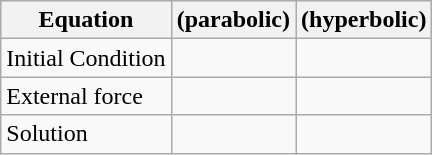<table class="wikitable">
<tr>
<th>Equation</th>
<th> (parabolic)</th>
<th> (hyperbolic)</th>
</tr>
<tr>
<td>Initial Condition</td>
<td></td>
<td></td>
</tr>
<tr>
<td>External force</td>
<td></td>
<td></td>
</tr>
<tr>
<td>Solution</td>
<td></td>
<td></td>
</tr>
</table>
